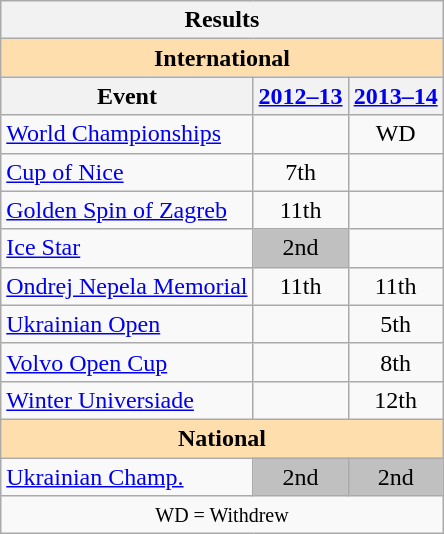<table class="wikitable" style="text-align:center">
<tr>
<th colspan=3 align=center><strong>Results</strong></th>
</tr>
<tr>
<th style="background-color: #ffdead; " colspan=3 align=center><strong>International</strong></th>
</tr>
<tr>
<th>Event</th>
<th><a href='#'>2012–13</a></th>
<th><a href='#'>2013–14</a></th>
</tr>
<tr>
<td align=left><a href='#'>World Championships</a></td>
<td></td>
<td>WD</td>
</tr>
<tr>
<td align=left><a href='#'>Cup of Nice</a></td>
<td>7th</td>
<td></td>
</tr>
<tr>
<td align=left><a href='#'>Golden Spin of Zagreb</a></td>
<td>11th</td>
<td></td>
</tr>
<tr>
<td align=left><a href='#'>Ice Star</a></td>
<td bgcolor=silver>2nd</td>
<td></td>
</tr>
<tr>
<td align=left><a href='#'>Ondrej Nepela Memorial</a></td>
<td>11th</td>
<td>11th</td>
</tr>
<tr>
<td align=left><a href='#'>Ukrainian Open</a></td>
<td></td>
<td>5th</td>
</tr>
<tr>
<td align=left><a href='#'>Volvo Open Cup</a></td>
<td></td>
<td>8th</td>
</tr>
<tr>
<td align=left><a href='#'>Winter Universiade</a></td>
<td></td>
<td>12th</td>
</tr>
<tr>
<th style="background-color: #ffdead; " colspan=3 align=center><strong>National</strong></th>
</tr>
<tr>
<td align=left><a href='#'>Ukrainian Champ.</a></td>
<td bgcolor=silver>2nd</td>
<td bgcolor=silver>2nd</td>
</tr>
<tr>
<td colspan=3 align=center><small> WD = Withdrew </small></td>
</tr>
</table>
